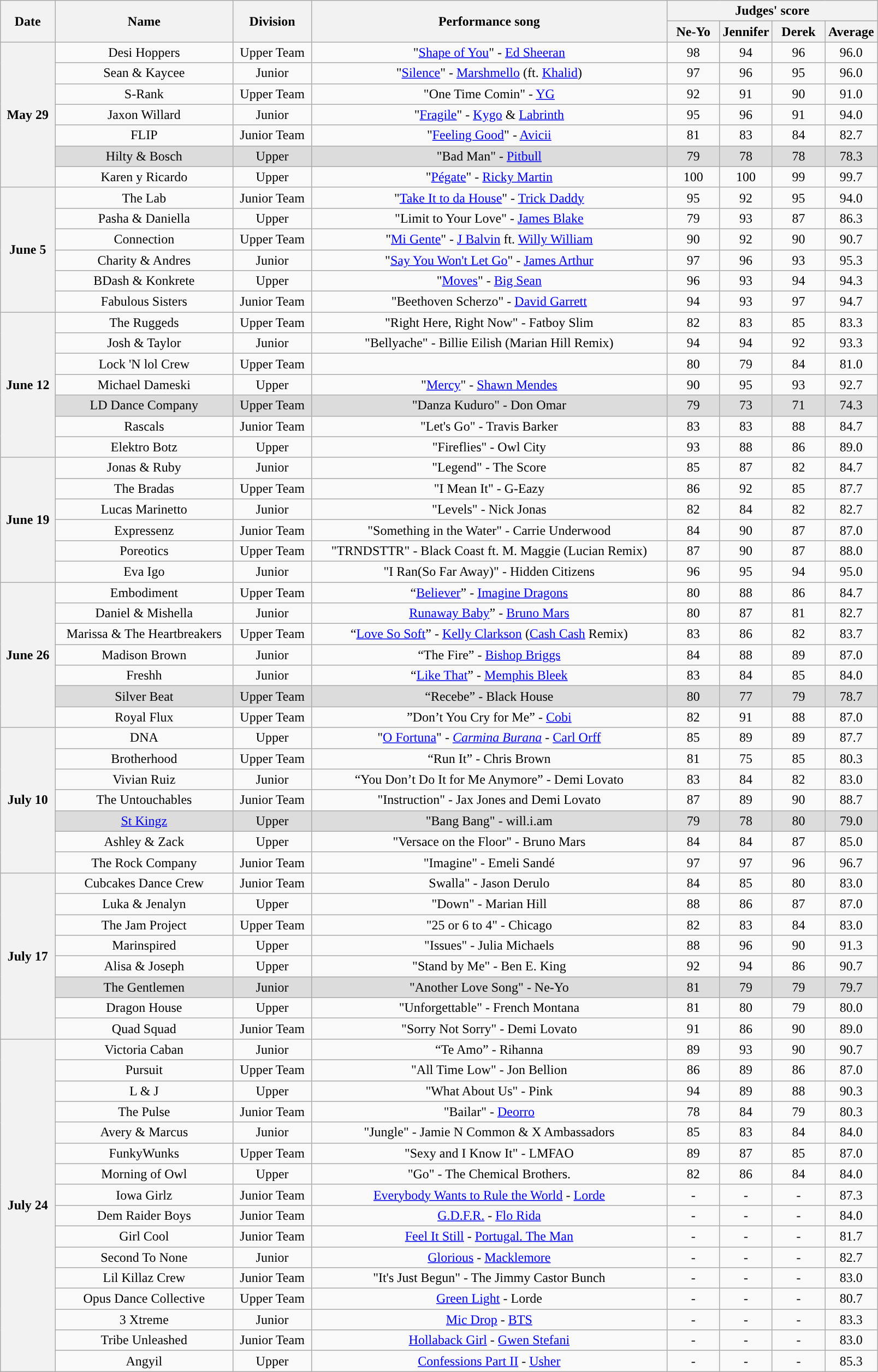<table class="wikitable sortable" style="text-align:center;">
<tr>
<th scope="col" rowspan="2">Date</th>
<th scope="col" rowspan="2">Name</th>
<th scope="col" rowspan="2">Division</th>
<th scope="col" rowspan="2" class="unsortable">Performance song</th>
<th scope="col" colspan="4">Judges' score</th>
</tr>
<tr>
<th style="width:06%;">Ne-Yo</th>
<th style="width:06%;">Jennifer</th>
<th style="width:06%;">Derek</th>
<th style="width:06%;">Average</th>
</tr>
<tr>
<th scope="row" rowspan="7">May 29</th>
<td>Desi Hoppers</td>
<td>Upper Team</td>
<td>"<a href='#'>Shape of You</a>" - <a href='#'>Ed Sheeran</a></td>
<td>98</td>
<td>94</td>
<td>96</td>
<td>96.0</td>
</tr>
<tr>
<td>Sean & Kaycee</td>
<td>Junior</td>
<td>"<a href='#'>Silence</a>" - <a href='#'>Marshmello</a> (ft. <a href='#'>Khalid</a>)</td>
<td>97</td>
<td>96</td>
<td>95</td>
<td>96.0</td>
</tr>
<tr>
<td>S-Rank</td>
<td>Upper Team</td>
<td>"One Time Comin" - <a href='#'>YG</a></td>
<td>92</td>
<td>91</td>
<td>90</td>
<td>91.0</td>
</tr>
<tr>
<td>Jaxon Willard</td>
<td>Junior</td>
<td>"<a href='#'>Fragile</a>" - <a href='#'>Kygo</a> & <a href='#'>Labrinth</a></td>
<td>95</td>
<td>96</td>
<td>91</td>
<td>94.0</td>
</tr>
<tr>
<td>FLIP</td>
<td>Junior Team</td>
<td>"<a href='#'>Feeling Good</a>" - <a href='#'>Avicii</a></td>
<td>81</td>
<td>83</td>
<td>84</td>
<td>82.7</td>
</tr>
<tr style="background:#DCDCDC;">
<td>Hilty & Bosch</td>
<td>Upper</td>
<td>"Bad Man" - <a href='#'>Pitbull</a></td>
<td>79</td>
<td>78</td>
<td>78</td>
<td>78.3</td>
</tr>
<tr>
<td>Karen y Ricardo</td>
<td>Upper</td>
<td>"<a href='#'>Pégate</a>" - <a href='#'>Ricky Martin</a></td>
<td>100</td>
<td>100</td>
<td>99</td>
<td>99.7</td>
</tr>
<tr>
<th scope="row" rowspan="6">June 5</th>
<td>The Lab</td>
<td>Junior Team</td>
<td>"<a href='#'>Take It to da House</a>" - <a href='#'>Trick Daddy</a></td>
<td>95</td>
<td>92</td>
<td>95</td>
<td>94.0</td>
</tr>
<tr>
<td>Pasha & Daniella</td>
<td>Upper</td>
<td>"Limit to Your Love" - <a href='#'>James Blake</a></td>
<td>79</td>
<td>93</td>
<td>87</td>
<td>86.3</td>
</tr>
<tr>
<td>Connection</td>
<td>Upper Team</td>
<td>"<a href='#'>Mi Gente</a>" - <a href='#'>J Balvin</a> ft. <a href='#'>Willy William</a></td>
<td>90</td>
<td>92</td>
<td>90</td>
<td>90.7</td>
</tr>
<tr>
<td>Charity & Andres</td>
<td>Junior</td>
<td>"<a href='#'>Say You Won't Let Go</a>" - <a href='#'>James Arthur</a></td>
<td>97</td>
<td>96</td>
<td>93</td>
<td>95.3</td>
</tr>
<tr>
<td>BDash & Konkrete</td>
<td>Upper</td>
<td>"<a href='#'>Moves</a>" - <a href='#'>Big Sean</a></td>
<td>96</td>
<td>93</td>
<td>94</td>
<td>94.3</td>
</tr>
<tr>
<td>Fabulous Sisters</td>
<td>Junior Team</td>
<td>"Beethoven Scherzo" - <a href='#'>David Garrett</a></td>
<td>94</td>
<td>93</td>
<td>97</td>
<td>94.7</td>
</tr>
<tr>
<th scope="row" rowspan="7">June 12</th>
<td>The Ruggeds</td>
<td>Upper Team</td>
<td>"Right Here, Right Now" - Fatboy Slim</td>
<td>82</td>
<td>83</td>
<td>85</td>
<td>83.3</td>
</tr>
<tr>
<td>Josh & Taylor</td>
<td>Junior</td>
<td>"Bellyache" - Billie Eilish (Marian Hill Remix)</td>
<td>94</td>
<td>94</td>
<td>92</td>
<td>93.3</td>
</tr>
<tr>
<td>Lock 'N lol Crew</td>
<td>Upper Team</td>
<td></td>
<td>80</td>
<td>79</td>
<td>84</td>
<td>81.0</td>
</tr>
<tr>
<td>Michael Dameski</td>
<td>Upper</td>
<td>"<a href='#'>Mercy</a>" - <a href='#'>Shawn Mendes</a></td>
<td>90</td>
<td>95</td>
<td>93</td>
<td>92.7</td>
</tr>
<tr style="background:#DCDCDC;">
<td>LD Dance Company</td>
<td>Upper Team</td>
<td>"Danza Kuduro" - Don Omar</td>
<td>79</td>
<td>73</td>
<td>71</td>
<td>74.3</td>
</tr>
<tr>
<td>Rascals</td>
<td>Junior Team</td>
<td>"Let's Go" - Travis Barker</td>
<td>83</td>
<td>83</td>
<td>88</td>
<td>84.7</td>
</tr>
<tr>
<td>Elektro Botz</td>
<td>Upper</td>
<td>"Fireflies" - Owl City</td>
<td>93</td>
<td>88</td>
<td>86</td>
<td>89.0</td>
</tr>
<tr>
<th scope="row" rowspan="6">June 19</th>
<td>Jonas & Ruby</td>
<td>Junior</td>
<td>"Legend" - The Score</td>
<td>85</td>
<td>87</td>
<td>82</td>
<td>84.7</td>
</tr>
<tr>
<td>The Bradas</td>
<td>Upper Team</td>
<td>"I Mean It" - G-Eazy</td>
<td>86</td>
<td>92</td>
<td>85</td>
<td>87.7</td>
</tr>
<tr>
<td>Lucas Marinetto</td>
<td>Junior</td>
<td>"Levels" - Nick Jonas</td>
<td>82</td>
<td>84</td>
<td>82</td>
<td>82.7</td>
</tr>
<tr>
<td>Expressenz</td>
<td>Junior Team</td>
<td>"Something in the Water" - Carrie Underwood</td>
<td>84</td>
<td>90</td>
<td>87</td>
<td>87.0</td>
</tr>
<tr>
<td>Poreotics</td>
<td>Upper Team</td>
<td>"TRNDSTTR" - Black Coast ft. M. Maggie (Lucian Remix)</td>
<td>87</td>
<td>90</td>
<td>87</td>
<td>88.0</td>
</tr>
<tr>
<td>Eva Igo</td>
<td>Junior</td>
<td>"I Ran(So Far Away)" - Hidden Citizens</td>
<td>96</td>
<td>95</td>
<td>94</td>
<td>95.0</td>
</tr>
<tr>
<th scope="row" rowspan="7">June 26</th>
<td>Embodiment</td>
<td>Upper Team</td>
<td>“<a href='#'>Believer</a>” - <a href='#'>Imagine Dragons</a></td>
<td>80</td>
<td>88</td>
<td>86</td>
<td>84.7</td>
</tr>
<tr>
<td>Daniel & Mishella</td>
<td>Junior</td>
<td><a href='#'>Runaway Baby</a>” - <a href='#'>Bruno Mars</a></td>
<td>80</td>
<td>87</td>
<td>81</td>
<td>82.7</td>
</tr>
<tr>
<td>Marissa & The Heartbreakers</td>
<td>Upper Team</td>
<td>“<a href='#'>Love So Soft</a>” - <a href='#'>Kelly Clarkson</a> (<a href='#'>Cash Cash</a> Remix)</td>
<td>83</td>
<td>86</td>
<td>82</td>
<td>83.7</td>
</tr>
<tr>
<td>Madison Brown</td>
<td>Junior</td>
<td>“The Fire” - <a href='#'>Bishop Briggs</a></td>
<td>84</td>
<td>88</td>
<td>89</td>
<td>87.0</td>
</tr>
<tr>
<td>Freshh</td>
<td>Junior</td>
<td>“<a href='#'>Like That</a>” - <a href='#'>Memphis Bleek</a></td>
<td>83</td>
<td>84</td>
<td>85</td>
<td>84.0</td>
</tr>
<tr style="background:#DCDCDC;">
<td>Silver Beat</td>
<td>Upper Team</td>
<td>“Recebe” - Black House</td>
<td>80</td>
<td>77</td>
<td>79</td>
<td>78.7</td>
</tr>
<tr>
<td>Royal Flux</td>
<td>Upper Team</td>
<td>”Don’t You Cry for Me” - <a href='#'>Cobi</a></td>
<td>82</td>
<td>91</td>
<td>88</td>
<td>87.0</td>
</tr>
<tr>
<th scope="row" rowspan="7">July 10</th>
<td>DNA</td>
<td>Upper</td>
<td>"<a href='#'>O Fortuna</a>" - <em><a href='#'>Carmina Burana</a></em> - <a href='#'>Carl Orff</a></td>
<td>85</td>
<td>89</td>
<td>89</td>
<td>87.7</td>
</tr>
<tr>
<td>Brotherhood</td>
<td>Upper Team</td>
<td>“Run It” - Chris Brown</td>
<td>81</td>
<td>75</td>
<td>85</td>
<td>80.3</td>
</tr>
<tr>
<td>Vivian Ruiz</td>
<td>Junior</td>
<td>“You Don’t Do It for Me Anymore” - Demi Lovato</td>
<td>83</td>
<td>84</td>
<td>82</td>
<td>83.0</td>
</tr>
<tr>
<td>The Untouchables</td>
<td>Junior Team</td>
<td>"Instruction" - Jax Jones and Demi Lovato</td>
<td>87</td>
<td>89</td>
<td>90</td>
<td>88.7</td>
</tr>
<tr style="background:#DCDCDC;">
<td><a href='#'>St Kingz</a></td>
<td>Upper</td>
<td>"Bang Bang" - will.i.am</td>
<td>79</td>
<td>78</td>
<td>80</td>
<td>79.0</td>
</tr>
<tr>
<td>Ashley & Zack</td>
<td>Upper</td>
<td>"Versace on the Floor" - Bruno Mars</td>
<td>84</td>
<td>84</td>
<td>87</td>
<td>85.0</td>
</tr>
<tr>
<td>The Rock Company</td>
<td>Junior Team</td>
<td>"Imagine" - Emeli Sandé</td>
<td>97</td>
<td>97</td>
<td>96</td>
<td>96.7</td>
</tr>
<tr>
<th scope="row" rowspan="8">July 17</th>
<td>Cubcakes Dance Crew</td>
<td>Junior Team</td>
<td>Swalla" - Jason Derulo</td>
<td>84</td>
<td>85</td>
<td>80</td>
<td>83.0</td>
</tr>
<tr>
<td>Luka & Jenalyn</td>
<td>Upper</td>
<td>"Down" - Marian Hill</td>
<td>88</td>
<td>86</td>
<td>87</td>
<td>87.0</td>
</tr>
<tr>
<td>The Jam Project</td>
<td>Upper Team</td>
<td>"25 or 6 to 4" - Chicago</td>
<td>82</td>
<td>83</td>
<td>84</td>
<td>83.0</td>
</tr>
<tr>
<td>Marinspired</td>
<td>Upper</td>
<td>"Issues" - Julia Michaels</td>
<td>88</td>
<td>96</td>
<td>90</td>
<td>91.3</td>
</tr>
<tr>
<td>Alisa & Joseph</td>
<td>Upper</td>
<td>"Stand by Me" - Ben E. King</td>
<td>92</td>
<td>94</td>
<td>86</td>
<td>90.7</td>
</tr>
<tr style="background:#DCDCDC;">
<td>The Gentlemen</td>
<td>Junior</td>
<td>"Another Love Song" - Ne-Yo</td>
<td>81</td>
<td>79</td>
<td>79</td>
<td>79.7</td>
</tr>
<tr>
<td>Dragon House</td>
<td>Upper</td>
<td>"Unforgettable" - French Montana</td>
<td>81</td>
<td>80</td>
<td>79</td>
<td>80.0</td>
</tr>
<tr>
<td>Quad Squad</td>
<td>Junior Team</td>
<td>"Sorry Not Sorry" - Demi Lovato</td>
<td>91</td>
<td>86</td>
<td>90</td>
<td>89.0</td>
</tr>
<tr>
<th scope="row" rowspan="16">July 24</th>
<td>Victoria Caban</td>
<td>Junior</td>
<td>“Te Amo” - Rihanna</td>
<td>89</td>
<td>93</td>
<td>90</td>
<td>90.7</td>
</tr>
<tr>
<td>Pursuit</td>
<td>Upper Team</td>
<td>"All Time Low" - Jon Bellion</td>
<td>86</td>
<td>89</td>
<td>86</td>
<td>87.0</td>
</tr>
<tr>
<td>L & J</td>
<td>Upper</td>
<td>"What About Us" - Pink</td>
<td>94</td>
<td>89</td>
<td>88</td>
<td>90.3</td>
</tr>
<tr>
<td>The Pulse</td>
<td>Junior Team</td>
<td>"Bailar" - <a href='#'>Deorro</a></td>
<td>78</td>
<td>84</td>
<td>79</td>
<td>80.3</td>
</tr>
<tr>
<td>Avery & Marcus</td>
<td>Junior</td>
<td>"Jungle" - Jamie N Common & X Ambassadors</td>
<td>85</td>
<td>83</td>
<td>84</td>
<td>84.0</td>
</tr>
<tr>
<td>FunkyWunks</td>
<td>Upper Team</td>
<td>"Sexy and I Know It" - LMFAO</td>
<td>89</td>
<td>87</td>
<td>85</td>
<td>87.0</td>
</tr>
<tr>
<td>Morning of Owl</td>
<td>Upper</td>
<td>"Go" - The Chemical Brothers.</td>
<td>82</td>
<td>86</td>
<td>84</td>
<td>84.0</td>
</tr>
<tr>
<td>Iowa Girlz</td>
<td>Junior Team</td>
<td><a href='#'>Everybody Wants to Rule the World</a> - <a href='#'>Lorde</a></td>
<td>-</td>
<td>-</td>
<td>-</td>
<td>87.3</td>
</tr>
<tr>
<td>Dem Raider Boys</td>
<td>Junior Team</td>
<td><a href='#'>G.D.F.R.</a> - <a href='#'>Flo Rida</a></td>
<td>-</td>
<td>-</td>
<td>-</td>
<td>84.0</td>
</tr>
<tr>
<td>Girl Cool</td>
<td>Junior Team</td>
<td><a href='#'>Feel It Still</a> - <a href='#'>Portugal. The Man</a></td>
<td>-</td>
<td>-</td>
<td>-</td>
<td>81.7</td>
</tr>
<tr>
<td>Second To None</td>
<td>Junior</td>
<td><a href='#'>Glorious</a> - <a href='#'>Macklemore</a></td>
<td>-</td>
<td>-</td>
<td>-</td>
<td>82.7</td>
</tr>
<tr>
<td>Lil Killaz Crew</td>
<td>Junior Team</td>
<td>"It's Just Begun" - The Jimmy Castor Bunch</td>
<td>-</td>
<td>-</td>
<td>-</td>
<td>83.0</td>
</tr>
<tr>
<td>Opus Dance Collective</td>
<td>Upper Team</td>
<td><a href='#'>Green Light</a> - Lorde</td>
<td>-</td>
<td>-</td>
<td>-</td>
<td>80.7</td>
</tr>
<tr>
<td>3 Xtreme</td>
<td>Junior</td>
<td><a href='#'>Mic Drop</a> - <a href='#'>BTS</a></td>
<td>-</td>
<td>-</td>
<td>-</td>
<td>83.3</td>
</tr>
<tr>
<td>Tribe Unleashed</td>
<td>Junior Team</td>
<td><a href='#'>Hollaback Girl</a> - <a href='#'>Gwen Stefani</a></td>
<td>-</td>
<td>-</td>
<td>-</td>
<td>83.0</td>
</tr>
<tr>
<td>Angyil</td>
<td>Upper</td>
<td><a href='#'>Confessions Part II</a> - <a href='#'>Usher</a></td>
<td>-</td>
<td>-</td>
<td>-</td>
<td>85.3</td>
</tr>
</table>
